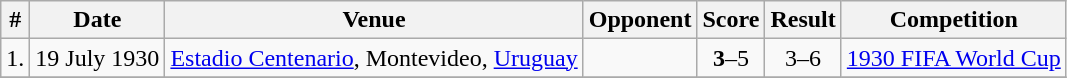<table class="wikitable sortable" style="font-size:100%">
<tr>
<th>#</th>
<th>Date</th>
<th>Venue</th>
<th>Opponent</th>
<th>Score</th>
<th>Result</th>
<th>Competition</th>
</tr>
<tr>
<td align=center>1.</td>
<td>19 July 1930</td>
<td><a href='#'>Estadio Centenario</a>, Montevideo, <a href='#'>Uruguay</a></td>
<td></td>
<td align=center><strong>3</strong>–5</td>
<td align=center>3–6</td>
<td><a href='#'>1930 FIFA World Cup</a></td>
</tr>
<tr>
</tr>
</table>
